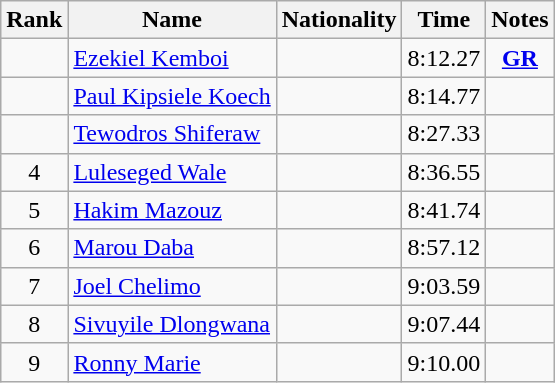<table class="wikitable sortable" style="text-align:center">
<tr>
<th>Rank</th>
<th>Name</th>
<th>Nationality</th>
<th>Time</th>
<th>Notes</th>
</tr>
<tr>
<td></td>
<td align=left><a href='#'>Ezekiel Kemboi</a></td>
<td align=left></td>
<td>8:12.27</td>
<td><strong><a href='#'>GR</a></strong></td>
</tr>
<tr>
<td></td>
<td align=left><a href='#'>Paul Kipsiele Koech</a></td>
<td align=left></td>
<td>8:14.77</td>
<td></td>
</tr>
<tr>
<td></td>
<td align=left><a href='#'>Tewodros Shiferaw</a></td>
<td align=left></td>
<td>8:27.33</td>
<td></td>
</tr>
<tr>
<td>4</td>
<td align=left><a href='#'>Luleseged Wale</a></td>
<td align=left></td>
<td>8:36.55</td>
<td></td>
</tr>
<tr>
<td>5</td>
<td align=left><a href='#'>Hakim Mazouz</a></td>
<td align=left></td>
<td>8:41.74</td>
<td></td>
</tr>
<tr>
<td>6</td>
<td align=left><a href='#'>Marou Daba</a></td>
<td align=left></td>
<td>8:57.12</td>
<td></td>
</tr>
<tr>
<td>7</td>
<td align=left><a href='#'>Joel Chelimo</a></td>
<td align=left></td>
<td>9:03.59</td>
<td></td>
</tr>
<tr>
<td>8</td>
<td align=left><a href='#'>Sivuyile Dlongwana</a></td>
<td align=left></td>
<td>9:07.44</td>
<td></td>
</tr>
<tr>
<td>9</td>
<td align=left><a href='#'>Ronny Marie</a></td>
<td align=left></td>
<td>9:10.00</td>
<td></td>
</tr>
</table>
